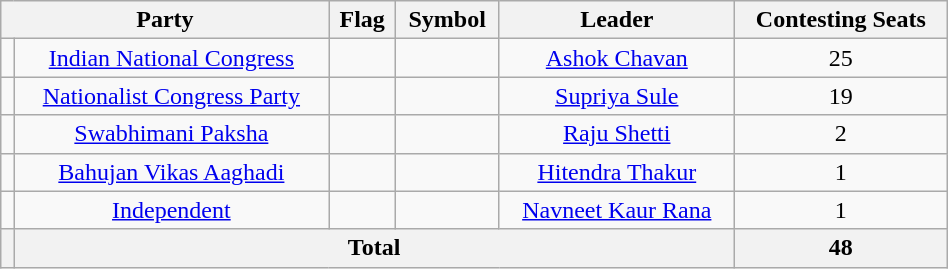<table class="wikitable" width="50%" style="text-align:center">
<tr>
<th colspan="2">Party</th>
<th>Flag</th>
<th>Symbol</th>
<th>Leader</th>
<th>Contesting Seats</th>
</tr>
<tr>
<td></td>
<td><a href='#'>Indian National Congress</a></td>
<td></td>
<td></td>
<td><a href='#'>Ashok Chavan</a></td>
<td>25</td>
</tr>
<tr>
<td></td>
<td><a href='#'>Nationalist Congress Party</a></td>
<td></td>
<td></td>
<td><a href='#'>Supriya Sule</a></td>
<td>19</td>
</tr>
<tr>
<td></td>
<td><a href='#'>Swabhimani Paksha</a></td>
<td></td>
<td></td>
<td><a href='#'>Raju Shetti</a></td>
<td>2</td>
</tr>
<tr>
<td></td>
<td><a href='#'>Bahujan Vikas Aaghadi</a></td>
<td></td>
<td></td>
<td><a href='#'>Hitendra Thakur</a></td>
<td>1</td>
</tr>
<tr>
<td></td>
<td><a href='#'>Independent</a></td>
<td></td>
<td></td>
<td><a href='#'>Navneet Kaur Rana</a></td>
<td>1</td>
</tr>
<tr>
<th></th>
<th colspan="4">Total</th>
<th>48</th>
</tr>
</table>
